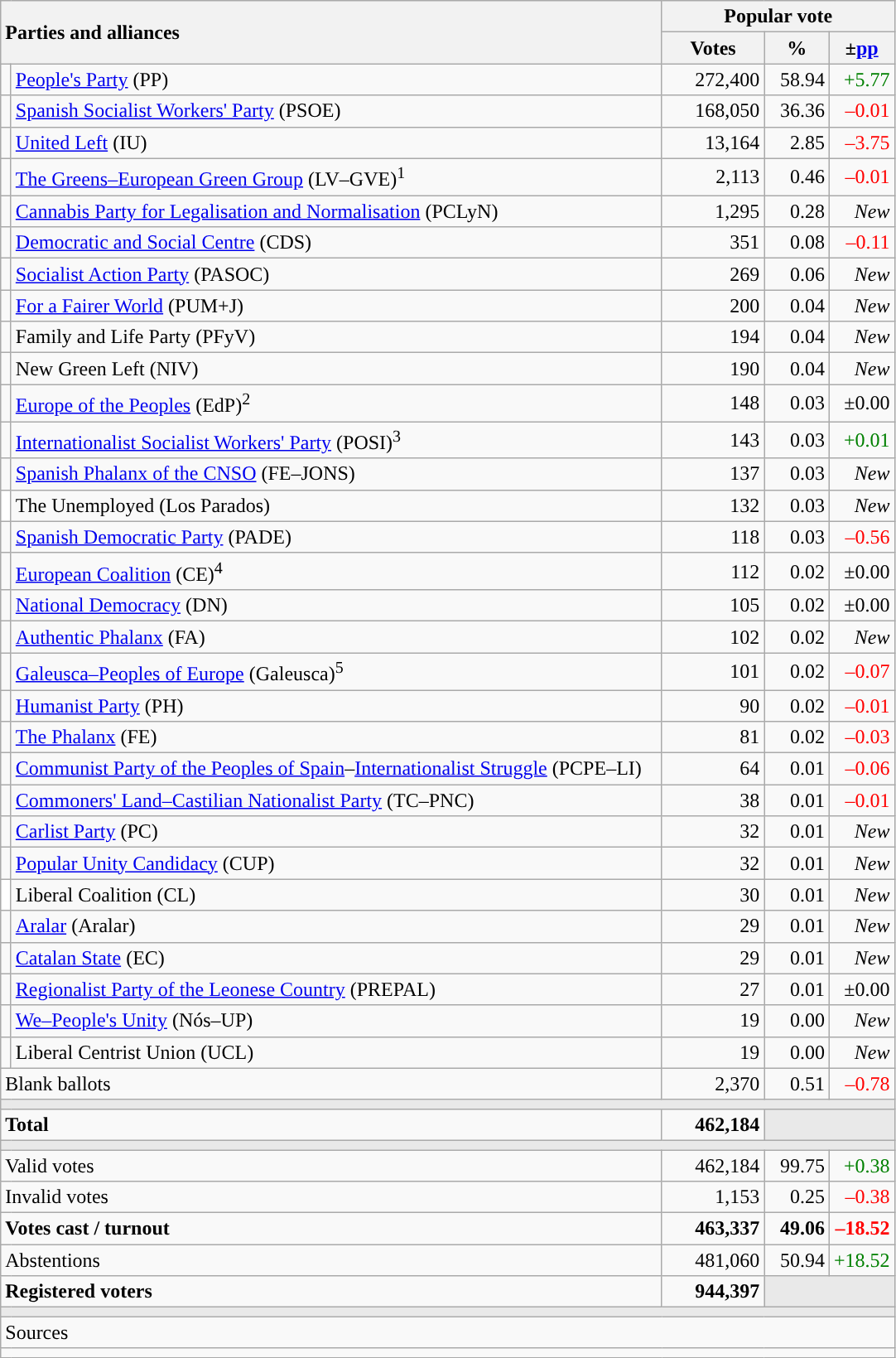<table class="wikitable" style="text-align:right">
<tr>
<th style="text-align:left;" rowspan="2" colspan="2" width="525">Parties and alliances</th>
<th colspan="3">Popular vote</th>
</tr>
<tr>
<th width="75">Votes</th>
<th width="45">%</th>
<th width="45">±<a href='#'>pp</a></th>
</tr>
<tr>
<td width="1" style="color:inherit;background:"></td>
<td align="left"><a href='#'>People's Party</a> (PP)</td>
<td>272,400</td>
<td>58.94</td>
<td style="color:green;">+5.77</td>
</tr>
<tr>
<td style="color:inherit;background:"></td>
<td align="left"><a href='#'>Spanish Socialist Workers' Party</a> (PSOE)</td>
<td>168,050</td>
<td>36.36</td>
<td style="color:red;">–0.01</td>
</tr>
<tr>
<td style="color:inherit;background:"></td>
<td align="left"><a href='#'>United Left</a> (IU)</td>
<td>13,164</td>
<td>2.85</td>
<td style="color:red;">–3.75</td>
</tr>
<tr>
<td style="color:inherit;background:"></td>
<td align="left"><a href='#'>The Greens–European Green Group</a> (LV–GVE)<sup>1</sup></td>
<td>2,113</td>
<td>0.46</td>
<td style="color:red;">–0.01</td>
</tr>
<tr>
<td style="color:inherit;background:"></td>
<td align="left"><a href='#'>Cannabis Party for Legalisation and Normalisation</a> (PCLyN)</td>
<td>1,295</td>
<td>0.28</td>
<td><em>New</em></td>
</tr>
<tr>
<td style="color:inherit;background:"></td>
<td align="left"><a href='#'>Democratic and Social Centre</a> (CDS)</td>
<td>351</td>
<td>0.08</td>
<td style="color:red;">–0.11</td>
</tr>
<tr>
<td style="color:inherit;background:"></td>
<td align="left"><a href='#'>Socialist Action Party</a> (PASOC)</td>
<td>269</td>
<td>0.06</td>
<td><em>New</em></td>
</tr>
<tr>
<td style="color:inherit;background:"></td>
<td align="left"><a href='#'>For a Fairer World</a> (PUM+J)</td>
<td>200</td>
<td>0.04</td>
<td><em>New</em></td>
</tr>
<tr>
<td style="color:inherit;background:"></td>
<td align="left">Family and Life Party (PFyV)</td>
<td>194</td>
<td>0.04</td>
<td><em>New</em></td>
</tr>
<tr>
<td style="color:inherit;background:"></td>
<td align="left">New Green Left (NIV)</td>
<td>190</td>
<td>0.04</td>
<td><em>New</em></td>
</tr>
<tr>
<td style="color:inherit;background:"></td>
<td align="left"><a href='#'>Europe of the Peoples</a> (EdP)<sup>2</sup></td>
<td>148</td>
<td>0.03</td>
<td>±0.00</td>
</tr>
<tr>
<td style="color:inherit;background:"></td>
<td align="left"><a href='#'>Internationalist Socialist Workers' Party</a> (POSI)<sup>3</sup></td>
<td>143</td>
<td>0.03</td>
<td style="color:green;">+0.01</td>
</tr>
<tr>
<td style="color:inherit;background:"></td>
<td align="left"><a href='#'>Spanish Phalanx of the CNSO</a> (FE–JONS)</td>
<td>137</td>
<td>0.03</td>
<td><em>New</em></td>
</tr>
<tr>
<td bgcolor="white"></td>
<td align="left">The Unemployed (Los Parados)</td>
<td>132</td>
<td>0.03</td>
<td><em>New</em></td>
</tr>
<tr>
<td style="color:inherit;background:"></td>
<td align="left"><a href='#'>Spanish Democratic Party</a> (PADE)</td>
<td>118</td>
<td>0.03</td>
<td style="color:red;">–0.56</td>
</tr>
<tr>
<td style="color:inherit;background:"></td>
<td align="left"><a href='#'>European Coalition</a> (CE)<sup>4</sup></td>
<td>112</td>
<td>0.02</td>
<td>±0.00</td>
</tr>
<tr>
<td style="color:inherit;background:"></td>
<td align="left"><a href='#'>National Democracy</a> (DN)</td>
<td>105</td>
<td>0.02</td>
<td>±0.00</td>
</tr>
<tr>
<td style="color:inherit;background:"></td>
<td align="left"><a href='#'>Authentic Phalanx</a> (FA)</td>
<td>102</td>
<td>0.02</td>
<td><em>New</em></td>
</tr>
<tr>
<td style="color:inherit;background:"></td>
<td align="left"><a href='#'>Galeusca–Peoples of Europe</a> (Galeusca)<sup>5</sup></td>
<td>101</td>
<td>0.02</td>
<td style="color:red;">–0.07</td>
</tr>
<tr>
<td style="color:inherit;background:"></td>
<td align="left"><a href='#'>Humanist Party</a> (PH)</td>
<td>90</td>
<td>0.02</td>
<td style="color:red;">–0.01</td>
</tr>
<tr>
<td style="color:inherit;background:"></td>
<td align="left"><a href='#'>The Phalanx</a> (FE)</td>
<td>81</td>
<td>0.02</td>
<td style="color:red;">–0.03</td>
</tr>
<tr>
<td style="color:inherit;background:"></td>
<td align="left"><a href='#'>Communist Party of the Peoples of Spain</a>–<a href='#'>Internationalist Struggle</a> (PCPE–LI)</td>
<td>64</td>
<td>0.01</td>
<td style="color:red;">–0.06</td>
</tr>
<tr>
<td style="color:inherit;background:"></td>
<td align="left"><a href='#'>Commoners' Land–Castilian Nationalist Party</a> (TC–PNC)</td>
<td>38</td>
<td>0.01</td>
<td style="color:red;">–0.01</td>
</tr>
<tr>
<td style="color:inherit;background:"></td>
<td align="left"><a href='#'>Carlist Party</a> (PC)</td>
<td>32</td>
<td>0.01</td>
<td><em>New</em></td>
</tr>
<tr>
<td style="color:inherit;background:"></td>
<td align="left"><a href='#'>Popular Unity Candidacy</a> (CUP)</td>
<td>32</td>
<td>0.01</td>
<td><em>New</em></td>
</tr>
<tr>
<td bgcolor="white"></td>
<td align="left">Liberal Coalition (CL)</td>
<td>30</td>
<td>0.01</td>
<td><em>New</em></td>
</tr>
<tr>
<td style="color:inherit;background:"></td>
<td align="left"><a href='#'>Aralar</a> (Aralar)</td>
<td>29</td>
<td>0.01</td>
<td><em>New</em></td>
</tr>
<tr>
<td style="color:inherit;background:"></td>
<td align="left"><a href='#'>Catalan State</a> (EC)</td>
<td>29</td>
<td>0.01</td>
<td><em>New</em></td>
</tr>
<tr>
<td style="color:inherit;background:"></td>
<td align="left"><a href='#'>Regionalist Party of the Leonese Country</a> (PREPAL)</td>
<td>27</td>
<td>0.01</td>
<td>±0.00</td>
</tr>
<tr>
<td style="color:inherit;background:"></td>
<td align="left"><a href='#'>We–People's Unity</a> (Nós–UP)</td>
<td>19</td>
<td>0.00</td>
<td><em>New</em></td>
</tr>
<tr>
<td style="color:inherit;background:"></td>
<td align="left">Liberal Centrist Union (UCL)</td>
<td>19</td>
<td>0.00</td>
<td><em>New</em></td>
</tr>
<tr>
<td align="left" colspan="2">Blank ballots</td>
<td>2,370</td>
<td>0.51</td>
<td style="color:red;">–0.78</td>
</tr>
<tr>
<td colspan="5" bgcolor="#E9E9E9"></td>
</tr>
<tr style="font-weight:bold;">
<td align="left" colspan="2">Total</td>
<td>462,184</td>
<td bgcolor="#E9E9E9" colspan="2"></td>
</tr>
<tr>
<td colspan="5" bgcolor="#E9E9E9"></td>
</tr>
<tr>
<td align="left" colspan="2">Valid votes</td>
<td>462,184</td>
<td>99.75</td>
<td style="color:green;">+0.38</td>
</tr>
<tr>
<td align="left" colspan="2">Invalid votes</td>
<td>1,153</td>
<td>0.25</td>
<td style="color:red;">–0.38</td>
</tr>
<tr style="font-weight:bold;">
<td align="left" colspan="2">Votes cast / turnout</td>
<td>463,337</td>
<td>49.06</td>
<td style="color:red;">–18.52</td>
</tr>
<tr>
<td align="left" colspan="2">Abstentions</td>
<td>481,060</td>
<td>50.94</td>
<td style="color:green;">+18.52</td>
</tr>
<tr style="font-weight:bold;">
<td align="left" colspan="2">Registered voters</td>
<td>944,397</td>
<td bgcolor="#E9E9E9" colspan="2"></td>
</tr>
<tr>
<td colspan="5" bgcolor="#E9E9E9"></td>
</tr>
<tr>
<td align="left" colspan="5">Sources</td>
</tr>
<tr>
<td colspan="5" style="text-align:left; max-width:680px;"></td>
</tr>
</table>
